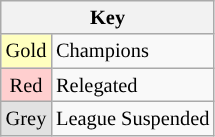<table class="wikitable" style="font-size:85%">
<tr>
<th colspan=2>Key</th>
</tr>
<tr>
<td bgcolor="#ffffbf" style="text-align: center;">Gold</td>
<td>Champions</td>
</tr>
<tr>
<td bgcolor="#ffcfcf" style="text-align: center;">Red</td>
<td>Relegated</td>
</tr>
<tr>
<td bgcolor="#e2e2e2" style="text-align: center;">Grey</td>
<td>League Suspended</td>
</tr>
</table>
